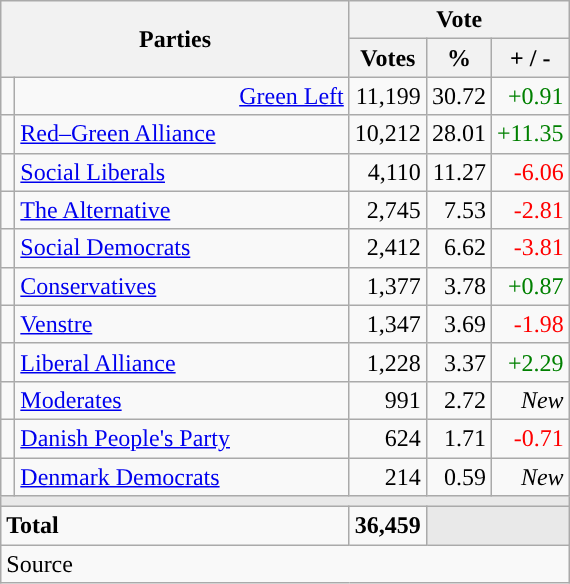<table class="wikitable" style="text-align:right;">
<tr>
<th style="text-align:centre;" rowspan="2" colspan="2" width="225">Parties</th>
<th colspan="3">Vote</th>
</tr>
<tr>
<th width="15">Votes</th>
<th width="15">%</th>
<th width="15">+ / -</th>
</tr>
<tr>
<td width=2 bgcolor=></td>
<td><a href='#'>Green Left</a></td>
<td>11,199</td>
<td>30.72</td>
<td style=color:green;>+0.91</td>
</tr>
<tr>
<td width=2 bgcolor=></td>
<td align=left><a href='#'>Red–Green Alliance</a></td>
<td>10,212</td>
<td>28.01</td>
<td style=color:green;>+11.35</td>
</tr>
<tr>
<td width=2 bgcolor=></td>
<td align=left><a href='#'>Social Liberals</a></td>
<td>4,110</td>
<td>11.27</td>
<td style=color:red;>-6.06</td>
</tr>
<tr>
<td width=2 bgcolor=></td>
<td align=left><a href='#'>The Alternative</a></td>
<td>2,745</td>
<td>7.53</td>
<td style=color:red;>-2.81</td>
</tr>
<tr>
<td width=2 bgcolor=></td>
<td align=left><a href='#'>Social Democrats</a></td>
<td>2,412</td>
<td>6.62</td>
<td style=color:red;>-3.81</td>
</tr>
<tr>
<td width=2 bgcolor=></td>
<td align=left><a href='#'>Conservatives</a></td>
<td>1,377</td>
<td>3.78</td>
<td style=color:green;>+0.87</td>
</tr>
<tr>
<td width=2 bgcolor=></td>
<td align=left><a href='#'>Venstre</a></td>
<td>1,347</td>
<td>3.69</td>
<td style=color:red;>-1.98</td>
</tr>
<tr>
<td width=2 bgcolor=></td>
<td align=left><a href='#'>Liberal Alliance</a></td>
<td>1,228</td>
<td>3.37</td>
<td style=color:green;>+2.29</td>
</tr>
<tr>
<td width=2 bgcolor=></td>
<td align=left><a href='#'>Moderates</a></td>
<td>991</td>
<td>2.72</td>
<td><em>New</em></td>
</tr>
<tr>
<td width=2 bgcolor=></td>
<td align=left><a href='#'>Danish People's Party</a></td>
<td>624</td>
<td>1.71</td>
<td style=color:red;>-0.71</td>
</tr>
<tr>
<td width=2 bgcolor=></td>
<td align=left><a href='#'>Denmark Democrats</a></td>
<td>214</td>
<td>0.59</td>
<td><em>New</em></td>
</tr>
<tr>
<td colspan="7" bgcolor="#E9E9E9"></td>
</tr>
<tr>
<td align="left" colspan="2"><strong>Total</strong></td>
<td><strong>36,459</strong></td>
<td bgcolor=#E9E9E9 colspan=2></td>
</tr>
<tr>
<td align="left" colspan="6">Source</td>
</tr>
</table>
